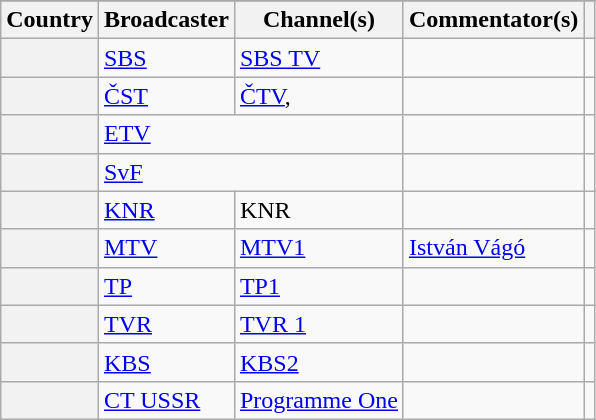<table class="wikitable plainrowheaders">
<tr>
</tr>
<tr>
<th scope="col">Country</th>
<th scope="col">Broadcaster</th>
<th scope="col">Channel(s)</th>
<th scope="col">Commentator(s)</th>
<th scope="col"></th>
</tr>
<tr>
<th scope="row"></th>
<td><a href='#'>SBS</a></td>
<td><a href='#'>SBS TV</a></td>
<td></td>
<td style="text-align:center"></td>
</tr>
<tr>
<th scope="row"></th>
<td><a href='#'>ČST</a></td>
<td><a href='#'>ČTV</a>, </td>
<td></td>
<td style="text-align:center"></td>
</tr>
<tr>
<th scope="row"></th>
<td colspan="2"><a href='#'>ETV</a></td>
<td></td>
<td style="text-align:center"></td>
</tr>
<tr>
<th scope="row"></th>
<td colspan="2"><a href='#'>SvF</a></td>
<td></td>
<td style="text-align:center"></td>
</tr>
<tr>
<th scope="row"></th>
<td><a href='#'>KNR</a></td>
<td>KNR</td>
<td></td>
<td style="text-align:center"></td>
</tr>
<tr>
<th scope="row"></th>
<td><a href='#'>MTV</a></td>
<td><a href='#'>MTV1</a></td>
<td><a href='#'>István Vágó</a></td>
<td style="text-align:center"></td>
</tr>
<tr>
<th scope="row"></th>
<td><a href='#'>TP</a></td>
<td><a href='#'>TP1</a></td>
<td></td>
<td style="text-align:center"></td>
</tr>
<tr>
<th scope="row"></th>
<td><a href='#'>TVR</a></td>
<td><a href='#'>TVR 1</a></td>
<td></td>
<td style="text-align:center"></td>
</tr>
<tr>
<th scope="row"></th>
<td><a href='#'>KBS</a></td>
<td><a href='#'>KBS2</a></td>
<td></td>
<td style="text-align:center"></td>
</tr>
<tr>
<th scope="row"></th>
<td><a href='#'>CT USSR</a></td>
<td><a href='#'>Programme One</a></td>
<td></td>
<td style="text-align:center"></td>
</tr>
</table>
